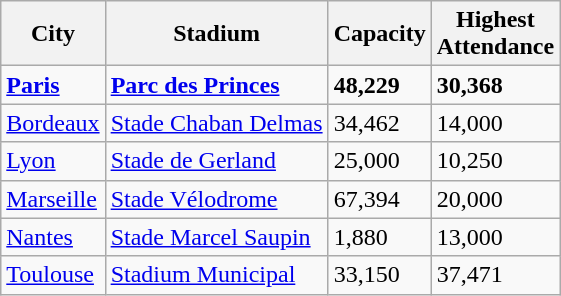<table class = "wikitable">
<tr>
<th>City</th>
<th>Stadium</th>
<th>Capacity</th>
<th>Highest<br>Attendance</th>
</tr>
<tr>
<td><strong><a href='#'>Paris</a></strong></td>
<td><strong><a href='#'>Parc des Princes</a></strong></td>
<td><strong>48,229</strong></td>
<td><strong>30,368</strong></td>
</tr>
<tr>
<td><a href='#'>Bordeaux</a></td>
<td><a href='#'>Stade Chaban Delmas</a></td>
<td>34,462</td>
<td>14,000</td>
</tr>
<tr>
<td><a href='#'>Lyon</a></td>
<td><a href='#'>Stade de Gerland</a></td>
<td>25,000</td>
<td>10,250</td>
</tr>
<tr>
<td><a href='#'>Marseille</a></td>
<td><a href='#'>Stade Vélodrome</a></td>
<td>67,394</td>
<td>20,000</td>
</tr>
<tr>
<td><a href='#'>Nantes</a></td>
<td><a href='#'>Stade Marcel Saupin</a></td>
<td>1,880</td>
<td>13,000</td>
</tr>
<tr>
<td><a href='#'>Toulouse</a></td>
<td><a href='#'>Stadium Municipal</a></td>
<td>33,150</td>
<td>37,471</td>
</tr>
</table>
